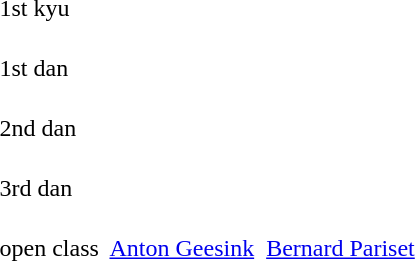<table>
<tr>
<td>1st kyu</td>
<td> <a href='#'></a></td>
<td> <a href='#'></a></td>
<td> <a href='#'></a><br> <a href='#'></a></td>
</tr>
<tr>
<td>1st dan</td>
<td> <a href='#'></a></td>
<td> <a href='#'></a></td>
<td> <a href='#'></a><br> <a href='#'></a></td>
</tr>
<tr>
<td>2nd dan</td>
<td> <a href='#'></a></td>
<td> <a href='#'></a></td>
<td> <a href='#'></a><br> <a href='#'></a></td>
</tr>
<tr>
<td>3rd dan</td>
<td> <a href='#'></a></td>
<td> <a href='#'></a></td>
<td> <a href='#'></a><br> <a href='#'></a></td>
</tr>
<tr>
<td>open class</td>
<td> <a href='#'>Anton Geesink</a></td>
<td> <a href='#'>Bernard Pariset</a></td>
<td> <a href='#'></a><br> <a href='#'></a></td>
</tr>
</table>
